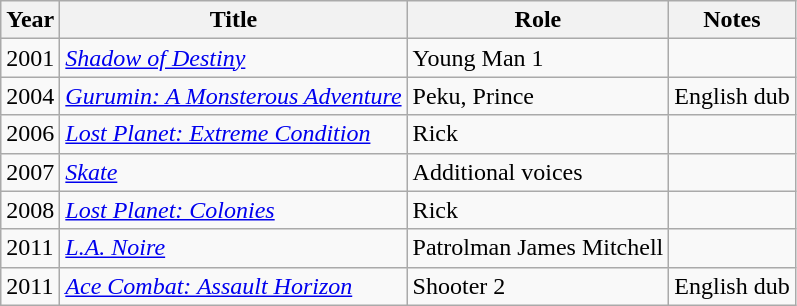<table class="wikitable sortable">
<tr>
<th>Year</th>
<th>Title</th>
<th>Role</th>
<th>Notes</th>
</tr>
<tr>
<td>2001</td>
<td><em><a href='#'>Shadow of Destiny</a></em></td>
<td>Young Man 1</td>
<td></td>
</tr>
<tr>
<td>2004</td>
<td><em><a href='#'>Gurumin: A Monsterous Adventure</a></em></td>
<td>Peku, Prince</td>
<td>English dub</td>
</tr>
<tr>
<td>2006</td>
<td><em><a href='#'>Lost Planet: Extreme Condition</a></em></td>
<td>Rick</td>
<td></td>
</tr>
<tr>
<td>2007</td>
<td><em><a href='#'>Skate</a></em></td>
<td>Additional voices</td>
<td></td>
</tr>
<tr>
<td>2008</td>
<td><em><a href='#'>Lost Planet: Colonies</a></em></td>
<td>Rick</td>
<td></td>
</tr>
<tr>
<td>2011</td>
<td><em><a href='#'>L.A. Noire</a></em></td>
<td>Patrolman James Mitchell</td>
<td></td>
</tr>
<tr>
<td>2011</td>
<td><em><a href='#'>Ace Combat: Assault Horizon</a></em></td>
<td>Shooter 2</td>
<td>English dub</td>
</tr>
</table>
